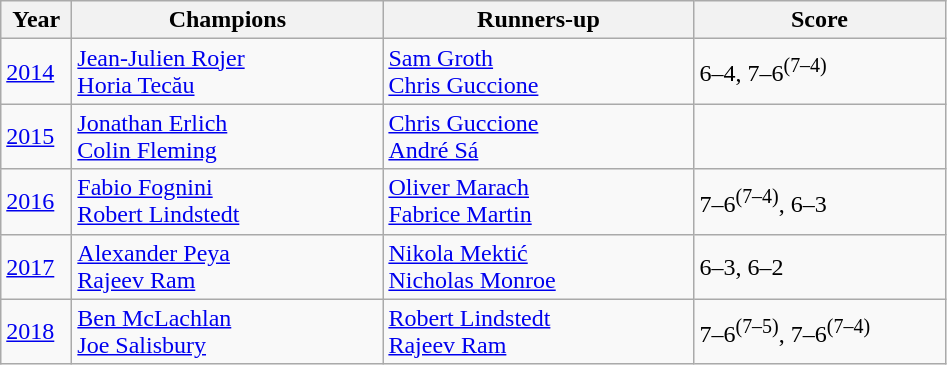<table class="wikitable">
<tr>
<th style="width:40px">Year</th>
<th style="width:200px">Champions</th>
<th style="width:200px">Runners-up</th>
<th style="width:160px" class="unsortable">Score</th>
</tr>
<tr>
<td><a href='#'>2014</a></td>
<td> <a href='#'>Jean-Julien Rojer</a> <br>  <a href='#'>Horia Tecău</a></td>
<td> <a href='#'>Sam Groth</a> <br>  <a href='#'>Chris Guccione</a></td>
<td>6–4, 7–6<sup>(7–4)</sup></td>
</tr>
<tr>
<td><a href='#'>2015</a></td>
<td> <a href='#'>Jonathan Erlich</a> <br>  <a href='#'>Colin Fleming</a></td>
<td> <a href='#'>Chris Guccione</a> <br>  <a href='#'>André Sá</a></td>
<td></td>
</tr>
<tr>
<td><a href='#'>2016</a></td>
<td> <a href='#'>Fabio Fognini</a> <br>  <a href='#'>Robert Lindstedt</a></td>
<td> <a href='#'>Oliver Marach</a> <br>  <a href='#'>Fabrice Martin</a></td>
<td>7–6<sup>(7–4)</sup>, 6–3</td>
</tr>
<tr>
<td><a href='#'>2017</a></td>
<td> <a href='#'>Alexander Peya</a> <br>  <a href='#'>Rajeev Ram</a></td>
<td> <a href='#'>Nikola Mektić</a> <br>  <a href='#'>Nicholas Monroe</a></td>
<td>6–3, 6–2</td>
</tr>
<tr>
<td><a href='#'>2018</a></td>
<td> <a href='#'>Ben McLachlan</a> <br>  <a href='#'>Joe Salisbury</a></td>
<td> <a href='#'>Robert Lindstedt</a> <br>  <a href='#'>Rajeev Ram</a></td>
<td>7–6<sup>(7–5)</sup>, 7–6<sup>(7–4)</sup></td>
</tr>
</table>
